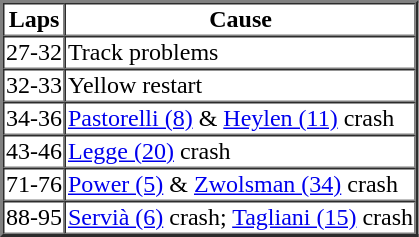<table border=2 cellspacing=0>
<tr>
<th>Laps</th>
<th>Cause</th>
</tr>
<tr>
<td>27-32</td>
<td>Track problems</td>
</tr>
<tr>
<td>32-33</td>
<td>Yellow restart</td>
</tr>
<tr>
<td>34-36</td>
<td><a href='#'>Pastorelli (8)</a> & <a href='#'>Heylen (11)</a> crash</td>
</tr>
<tr>
<td>43-46</td>
<td><a href='#'>Legge (20)</a> crash</td>
</tr>
<tr>
<td>71-76</td>
<td><a href='#'>Power (5)</a> & <a href='#'>Zwolsman (34)</a> crash</td>
</tr>
<tr>
<td>88-95</td>
<td><a href='#'>Servià (6)</a> crash; <a href='#'>Tagliani (15)</a> crash</td>
</tr>
</table>
